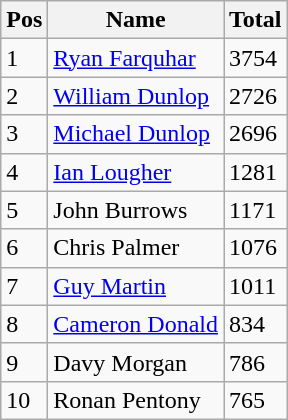<table class="wikitable" border="1">
<tr>
<th>Pos</th>
<th>Name</th>
<th>Total</th>
</tr>
<tr>
<td>1</td>
<td><a href='#'>Ryan Farquhar</a></td>
<td>3754</td>
</tr>
<tr>
<td>2</td>
<td><a href='#'>William Dunlop</a></td>
<td>2726</td>
</tr>
<tr>
<td>3</td>
<td><a href='#'>Michael Dunlop</a></td>
<td>2696</td>
</tr>
<tr>
<td>4</td>
<td><a href='#'>Ian Lougher</a></td>
<td>1281</td>
</tr>
<tr>
<td>5</td>
<td>John Burrows</td>
<td>1171</td>
</tr>
<tr>
<td>6</td>
<td>Chris Palmer</td>
<td>1076</td>
</tr>
<tr>
<td>7</td>
<td><a href='#'>Guy Martin</a></td>
<td>1011</td>
</tr>
<tr>
<td>8</td>
<td><a href='#'>Cameron Donald</a></td>
<td>834</td>
</tr>
<tr>
<td>9</td>
<td>Davy Morgan</td>
<td>786</td>
</tr>
<tr>
<td>10</td>
<td>Ronan Pentony</td>
<td>765</td>
</tr>
</table>
